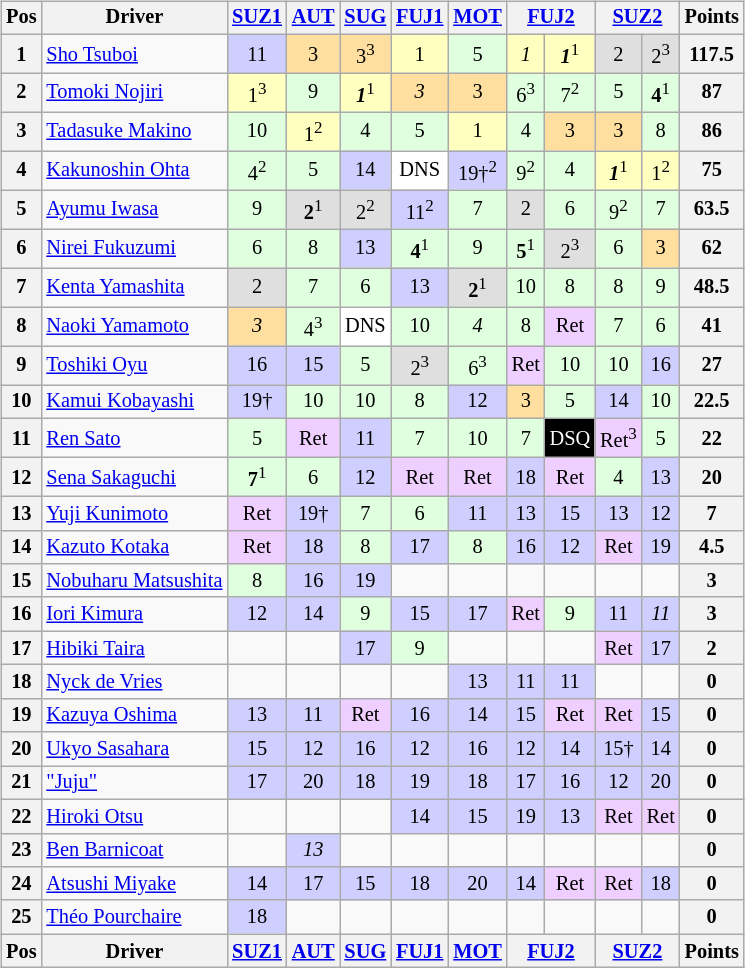<table>
<tr>
<td style="vertical-align:top; text-align:center"><br><table class="wikitable" style="font-size:85%; text-align:center">
<tr>
<th valign="middle">Pos</th>
<th valign="middle">Driver</th>
<th><a href='#'>SUZ1</a></th>
<th><a href='#'>AUT</a></th>
<th><a href='#'>SUG</a></th>
<th><a href='#'>FUJ1</a></th>
<th><a href='#'>MOT</a></th>
<th colspan="2"><a href='#'>FUJ2</a></th>
<th colspan="2"><a href='#'>SUZ2</a></th>
<th valign="middle">Points</th>
</tr>
<tr>
<th>1</th>
<td align="left"> <a href='#'>Sho Tsuboi</a></td>
<td style="background:#CFCFFF;">11</td>
<td style="background:#FFDF9F;">3</td>
<td style="background:#FFDF9F;">3<sup>3</sup></td>
<td style="background:#FFFFBF;">1</td>
<td style="background:#DFFFDF;">5</td>
<td style="background:#FFFFBF;"><em>1</em></td>
<td style="background:#FFFFBF;"><strong><em>1</em></strong><sup>1</sup></td>
<td style="background:#DFDFDF;">2</td>
<td style="background:#DFDFDF;">2<sup>3</sup></td>
<th>117.5</th>
</tr>
<tr>
<th>2</th>
<td align="left"> <a href='#'>Tomoki Nojiri</a></td>
<td style="background:#FFFFBF;">1<sup>3</sup></td>
<td style="background:#DFFFDF;">9</td>
<td style="background:#FFFFBF;"><strong><em>1</em></strong><sup>1</sup></td>
<td style="background:#FFDF9F;"><em>3</em></td>
<td style="background:#FFDF9F;">3</td>
<td style="background:#DFFFDF;">6<sup>3</sup></td>
<td style="background:#DFFFDF;">7<sup>2</sup></td>
<td style="background:#DFFFDF;">5</td>
<td style="background:#DFFFDF;"><strong>4</strong><sup>1</sup></td>
<th>87</th>
</tr>
<tr>
<th>3</th>
<td align="left"> <a href='#'>Tadasuke Makino</a></td>
<td style="background:#DFFFDF;">10</td>
<td style="background:#FFFFBF;">1<sup>2</sup></td>
<td style="background:#DFFFDF;">4</td>
<td style="background:#DFFFDF;">5</td>
<td style="background:#FFFFBF;">1</td>
<td style="background:#DFFFDF;">4</td>
<td style="background:#FFDF9F;">3</td>
<td style="background:#FFDF9F;">3</td>
<td style="background:#DFFFDF;">8</td>
<th>86</th>
</tr>
<tr>
<th>4</th>
<td align="left"> <a href='#'>Kakunoshin Ohta</a></td>
<td style="background:#DFFFDF;">4<sup>2</sup></td>
<td style="background:#DFFFDF;">5</td>
<td style="background:#CFCFFF;">14</td>
<td style="background:#FFFFFF;">DNS</td>
<td style="background:#CFCFFF;">19†<sup>2</sup></td>
<td style="background:#DFFFDF;">9<sup>2</sup></td>
<td style="background:#DFFFDF;">4</td>
<td style="background:#FFFFBF;"><strong><em>1</em></strong><sup>1</sup></td>
<td style="background:#FFFFBF;">1<sup>2</sup></td>
<th>75</th>
</tr>
<tr>
<th>5</th>
<td align="left"> <a href='#'>Ayumu Iwasa</a></td>
<td style="background:#DFFFDF;">9</td>
<td style="background:#DFDFDF;"><strong>2</strong><sup>1</sup></td>
<td style="background:#DFDFDF;">2<sup>2</sup></td>
<td style="background:#CFCFFF;">11<sup>2</sup></td>
<td style="background:#DFFFDF;">7</td>
<td style="background:#DFDFDF;">2</td>
<td style="background:#DFFFDF;">6</td>
<td style="background:#DFFFDF;">9<sup>2</sup></td>
<td style="background:#DFFFDF;">7</td>
<th>63.5</th>
</tr>
<tr>
<th>6</th>
<td align="left"> <a href='#'>Nirei Fukuzumi</a></td>
<td style="background:#DFFFDF;">6</td>
<td style="background:#DFFFDF;">8</td>
<td style="background:#CFCFFF;">13</td>
<td style="background:#DFFFDF;"><strong>4</strong><sup>1</sup></td>
<td style="background:#DFFFDF;">9</td>
<td style="background:#DFFFDF;"><strong>5</strong><sup>1</sup></td>
<td style="background:#DFDFDF;">2<sup>3</sup></td>
<td style="background:#DFFFDF;">6</td>
<td style="background:#FFDF9F;">3</td>
<th>62</th>
</tr>
<tr>
<th>7</th>
<td align="left"> <a href='#'>Kenta Yamashita</a></td>
<td style="background:#DFDFDF;">2</td>
<td style="background:#DFFFDF;">7</td>
<td style="background:#DFFFDF;">6</td>
<td style="background:#CFCFFF;">13</td>
<td style="background:#DFDFDF;"><strong>2</strong><sup>1</sup></td>
<td style="background:#DFFFDF;">10</td>
<td style="background:#DFFFDF;">8</td>
<td style="background:#DFFFDF;">8</td>
<td style="background:#DFFFDF;">9</td>
<th>48.5</th>
</tr>
<tr>
<th>8</th>
<td align="left"> <a href='#'>Naoki Yamamoto</a></td>
<td style="background:#FFDF9F;"><em>3</em></td>
<td style="background:#DFFFDF;">4<sup>3</sup></td>
<td style="background:#FFFFFF;">DNS</td>
<td style="background:#DFFFDF;">10</td>
<td style="background:#DFFFDF;"><em>4</em></td>
<td style="background:#DFFFDF;">8</td>
<td style="background:#EFCFFF;">Ret</td>
<td style="background:#DFFFDF;">7</td>
<td style="background:#DFFFDF;">6</td>
<th>41</th>
</tr>
<tr>
<th>9</th>
<td align="left"> <a href='#'>Toshiki Oyu</a></td>
<td style="background:#CFCFFF;">16</td>
<td style="background:#CFCFFF;">15</td>
<td style="background:#DFFFDF;">5</td>
<td style="background:#DFDFDF;">2<sup>3</sup></td>
<td style="background:#DFFFDF;">6<sup>3</sup></td>
<td style="background:#EFCFFF;">Ret</td>
<td style="background:#DFFFDF;">10</td>
<td style="background:#DFFFDF;">10</td>
<td style="background:#CFCFFF;">16</td>
<th>27</th>
</tr>
<tr>
<th>10</th>
<td align="left"> <a href='#'>Kamui Kobayashi</a></td>
<td style="background:#CFCFFF;">19†</td>
<td style="background:#DFFFDF;">10</td>
<td style="background:#DFFFDF;">10</td>
<td style="background:#DFFFDF;">8</td>
<td style="background:#CFCFFF;">12</td>
<td style="background:#FFDF9F;">3</td>
<td style="background:#DFFFDF;">5</td>
<td style="background:#CFCFFF;">14</td>
<td style="background:#DFFFDF;">10</td>
<th>22.5</th>
</tr>
<tr>
<th>11</th>
<td align="left"> <a href='#'>Ren Sato</a></td>
<td style="background:#DFFFDF;">5</td>
<td style="background:#EFCFFF;">Ret</td>
<td style="background:#CFCFFF;">11</td>
<td style="background:#DFFFDF;">7</td>
<td style="background:#DFFFDF;">10</td>
<td style="background:#DFFFDF;">7</td>
<td style="background:#000000;color:white">DSQ</td>
<td style="background:#EFCFFF;">Ret<sup>3</sup></td>
<td style="background:#DFFFDF;">5</td>
<th>22</th>
</tr>
<tr>
<th>12</th>
<td align="left"> <a href='#'>Sena Sakaguchi</a></td>
<td style="background:#DFFFDF;"><strong>7</strong><sup>1</sup></td>
<td style="background:#DFFFDF;">6</td>
<td style="background:#CFCFFF;">12</td>
<td style="background:#EFCFFF;">Ret</td>
<td style="background:#EFCFFF;">Ret</td>
<td style="background:#CFCFFF;">18</td>
<td style="background:#EFCFFF;">Ret</td>
<td style="background:#DFFFDF;">4</td>
<td style="background:#CFCFFF;">13</td>
<th>20</th>
</tr>
<tr>
<th>13</th>
<td align="left"> <a href='#'>Yuji Kunimoto</a></td>
<td style="background:#EFCFFF;">Ret</td>
<td style="background:#CFCFFF;">19†</td>
<td style="background:#DFFFDF;">7</td>
<td style="background:#DFFFDF;">6</td>
<td style="background:#CFCFFF;">11</td>
<td style="background:#CFCFFF;">13</td>
<td style="background:#CFCFFF;">15</td>
<td style="background:#CFCFFF;">13</td>
<td style="background:#CFCFFF;">12</td>
<th>7</th>
</tr>
<tr>
<th>14</th>
<td align="left"> <a href='#'>Kazuto Kotaka</a></td>
<td style="background:#EFCFFF;">Ret</td>
<td style="background:#CFCFFF;">18</td>
<td style="background:#DFFFDF;">8</td>
<td style="background:#CFCFFF;">17</td>
<td style="background:#DFFFDF;">8</td>
<td style="background:#CFCFFF;">16</td>
<td style="background:#CFCFFF;">12</td>
<td style="background:#EFCFFF;">Ret</td>
<td style="background:#CFCFFF;">19</td>
<th>4.5</th>
</tr>
<tr>
<th>15</th>
<td align="left" nowrap=""> <a href='#'>Nobuharu Matsushita</a></td>
<td style="background:#DFFFDF;">8</td>
<td style="background:#CFCFFF;">16</td>
<td style="background:#CFCFFF;">19</td>
<td></td>
<td></td>
<td></td>
<td></td>
<td></td>
<td></td>
<th>3</th>
</tr>
<tr>
<th>16</th>
<td align="left"> <a href='#'>Iori Kimura</a></td>
<td style="background:#CFCFFF;">12</td>
<td style="background:#CFCFFF;">14</td>
<td style="background:#DFFFDF;">9</td>
<td style="background:#CFCFFF;">15</td>
<td style="background:#CFCFFF;">17</td>
<td style="background:#EFCFFF;">Ret</td>
<td style="background:#DFFFDF;">9</td>
<td style="background:#CFCFFF;">11</td>
<td style="background:#CFCFFF;"><em>11</em></td>
<th>3</th>
</tr>
<tr>
<th>17</th>
<td align="left"> <a href='#'>Hibiki Taira</a></td>
<td></td>
<td></td>
<td style="background:#CFCFFF;">17</td>
<td style="background:#DFFFDF;">9</td>
<td></td>
<td></td>
<td></td>
<td style="background:#EFCFFF;">Ret</td>
<td style="background:#CFCFFF;">17</td>
<th>2</th>
</tr>
<tr>
<th>18</th>
<td align="left"> <a href='#'>Nyck de Vries</a></td>
<td></td>
<td></td>
<td></td>
<td></td>
<td style="background:#CFCFFF;">13</td>
<td style="background:#CFCFFF;">11</td>
<td style="background:#CFCFFF;">11</td>
<td></td>
<td></td>
<th>0</th>
</tr>
<tr>
<th>19</th>
<td align="left"> <a href='#'>Kazuya Oshima</a></td>
<td style="background:#CFCFFF;">13</td>
<td style="background:#CFCFFF;">11</td>
<td style="background:#EFCFFF;">Ret</td>
<td style="background:#CFCFFF;">16</td>
<td style="background:#CFCFFF;">14</td>
<td style="background:#CFCFFF;">15</td>
<td style="background:#EFCFFF;">Ret</td>
<td style="background:#EFCFFF;">Ret</td>
<td style="background:#CFCFFF;">15</td>
<th>0</th>
</tr>
<tr>
<th>20</th>
<td align="left"> <a href='#'>Ukyo Sasahara</a></td>
<td style="background:#CFCFFF;">15</td>
<td style="background:#CFCFFF;">12</td>
<td style="background:#CFCFFF;">16</td>
<td style="background:#CFCFFF;">12</td>
<td style="background:#CFCFFF;">16</td>
<td style="background:#CFCFFF;">12</td>
<td style="background:#CFCFFF;">14</td>
<td style="background:#CFCFFF;">15†</td>
<td style="background:#CFCFFF;">14</td>
<th>0</th>
</tr>
<tr>
<th>21</th>
<td align="left"> <a href='#'>"Juju"</a></td>
<td style="background:#CFCFFF;">17</td>
<td style="background:#CFCFFF;">20</td>
<td style="background:#CFCFFF;">18</td>
<td style="background:#CFCFFF;">19</td>
<td style="background:#CFCFFF;">18</td>
<td style="background:#CFCFFF;">17</td>
<td style="background:#CFCFFF;">16</td>
<td style="background:#CFCFFF;">12</td>
<td style="background:#CFCFFF;">20</td>
<th>0</th>
</tr>
<tr>
<th>22</th>
<td align="left"> <a href='#'>Hiroki Otsu</a></td>
<td></td>
<td></td>
<td></td>
<td style="background:#CFCFFF;">14</td>
<td style="background:#CFCFFF;">15</td>
<td style="background:#CFCFFF;">19</td>
<td style="background:#CFCFFF;">13</td>
<td style="background:#EFCFFF;">Ret</td>
<td style="background:#EFCFFF;">Ret</td>
<th>0</th>
</tr>
<tr>
<th>23</th>
<td align="left"> <a href='#'>Ben Barnicoat</a></td>
<td></td>
<td style="background:#CFCFFF;"><em>13</em></td>
<td></td>
<td></td>
<td></td>
<td></td>
<td></td>
<td></td>
<td></td>
<th>0</th>
</tr>
<tr>
<th>24</th>
<td align="left"> <a href='#'>Atsushi Miyake</a></td>
<td style="background:#CFCFFF;">14</td>
<td style="background:#CFCFFF;">17</td>
<td style="background:#CFCFFF;">15</td>
<td style="background:#CFCFFF;">18</td>
<td style="background:#CFCFFF;">20</td>
<td style="background:#CFCFFF;">14</td>
<td style="background:#EFCFFF;">Ret</td>
<td style="background:#EFCFFF;">Ret</td>
<td style="background:#CFCFFF;">18</td>
<th>0</th>
</tr>
<tr>
<th>25</th>
<td align="left"> <a href='#'>Théo Pourchaire</a></td>
<td style="background:#CFCFFF;">18</td>
<td></td>
<td></td>
<td></td>
<td></td>
<td></td>
<td></td>
<td></td>
<td></td>
<th>0</th>
</tr>
<tr>
<th>Pos</th>
<th>Driver</th>
<th><a href='#'>SUZ1</a></th>
<th><a href='#'>AUT</a></th>
<th><a href='#'>SUG</a></th>
<th><a href='#'>FUJ1</a></th>
<th><a href='#'>MOT</a></th>
<th colspan="2"><a href='#'>FUJ2</a></th>
<th colspan="2"><a href='#'>SUZ2</a></th>
<th>Points</th>
</tr>
</table>
</td>
<td style="vertical-align:top;"></td>
</tr>
</table>
